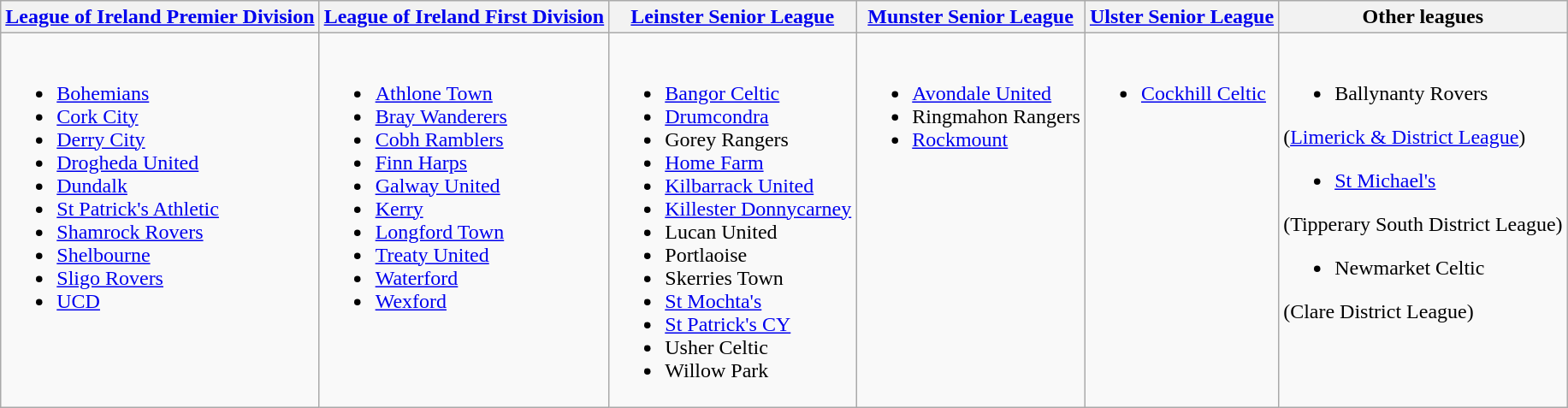<table class="wikitable">
<tr>
<th><a href='#'>League of Ireland Premier Division</a></th>
<th><a href='#'>League of Ireland First Division</a></th>
<th><a href='#'>Leinster Senior League</a></th>
<th><a href='#'>Munster Senior League</a></th>
<th><a href='#'>Ulster Senior League</a></th>
<th>Other leagues</th>
</tr>
<tr>
<td valign="top"><br><ul><li><a href='#'>Bohemians</a></li><li><a href='#'>Cork City</a></li><li><a href='#'>Derry City</a></li><li><a href='#'>Drogheda United</a></li><li><a href='#'>Dundalk</a></li><li><a href='#'>St Patrick's Athletic</a></li><li><a href='#'>Shamrock Rovers</a></li><li><a href='#'>Shelbourne</a></li><li><a href='#'>Sligo Rovers</a></li><li><a href='#'>UCD</a></li></ul></td>
<td valign="top"><br><ul><li><a href='#'>Athlone Town</a></li><li><a href='#'>Bray Wanderers</a></li><li><a href='#'>Cobh Ramblers</a></li><li><a href='#'>Finn Harps</a></li><li><a href='#'>Galway United</a></li><li><a href='#'>Kerry</a></li><li><a href='#'>Longford Town</a></li><li><a href='#'>Treaty United</a></li><li><a href='#'>Waterford</a></li><li><a href='#'>Wexford</a></li></ul></td>
<td valign="top"><br><ul><li><a href='#'>Bangor Celtic</a></li><li><a href='#'>Drumcondra</a></li><li>Gorey Rangers</li><li><a href='#'>Home Farm</a></li><li><a href='#'>Kilbarrack United</a></li><li><a href='#'>Killester Donnycarney</a></li><li>Lucan United</li><li>Portlaoise</li><li>Skerries Town</li><li><a href='#'>St Mochta's</a></li><li><a href='#'>St Patrick's CY</a></li><li>Usher Celtic</li><li>Willow Park</li></ul></td>
<td valign="top"><br><ul><li><a href='#'>Avondale United</a></li><li>Ringmahon Rangers</li><li><a href='#'>Rockmount</a></li></ul></td>
<td valign="top"><br><ul><li><a href='#'>Cockhill Celtic</a></li></ul></td>
<td valign="top"><br><ul><li>Ballynanty Rovers</li></ul>(<a href='#'>Limerick & District League</a>)<ul><li><a href='#'>St Michael's</a></li></ul>(Tipperary South District League)<ul><li>Newmarket Celtic</li></ul>(Clare District League)</td>
</tr>
</table>
